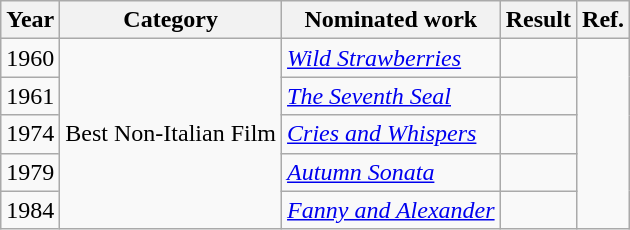<table class="wikitable sortable">
<tr>
<th>Year</th>
<th>Category</th>
<th>Nominated work</th>
<th>Result</th>
<th>Ref.</th>
</tr>
<tr>
<td>1960</td>
<td rowspan=5>Best Non-Italian Film</td>
<td><em><a href='#'>Wild Strawberries</a></em></td>
<td></td>
<td rowspan=5></td>
</tr>
<tr>
<td>1961</td>
<td><em><a href='#'>The Seventh Seal</a></em></td>
<td></td>
</tr>
<tr>
<td>1974</td>
<td><em><a href='#'>Cries and Whispers</a></em></td>
<td></td>
</tr>
<tr>
<td>1979</td>
<td><em><a href='#'>Autumn Sonata</a></em></td>
<td></td>
</tr>
<tr>
<td>1984</td>
<td><em><a href='#'>Fanny and Alexander</a></em></td>
<td></td>
</tr>
</table>
